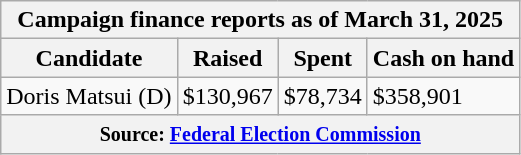<table class="wikitable sortable">
<tr>
<th colspan=4>Campaign finance reports as of March 31, 2025</th>
</tr>
<tr style="text-align:center;">
<th>Candidate</th>
<th>Raised</th>
<th>Spent</th>
<th>Cash on hand</th>
</tr>
<tr>
<td>Doris Matsui (D)</td>
<td>$130,967</td>
<td>$78,734</td>
<td>$358,901</td>
</tr>
<tr>
<th colspan="4"><small>Source: <a href='#'>Federal Election Commission</a></small></th>
</tr>
</table>
